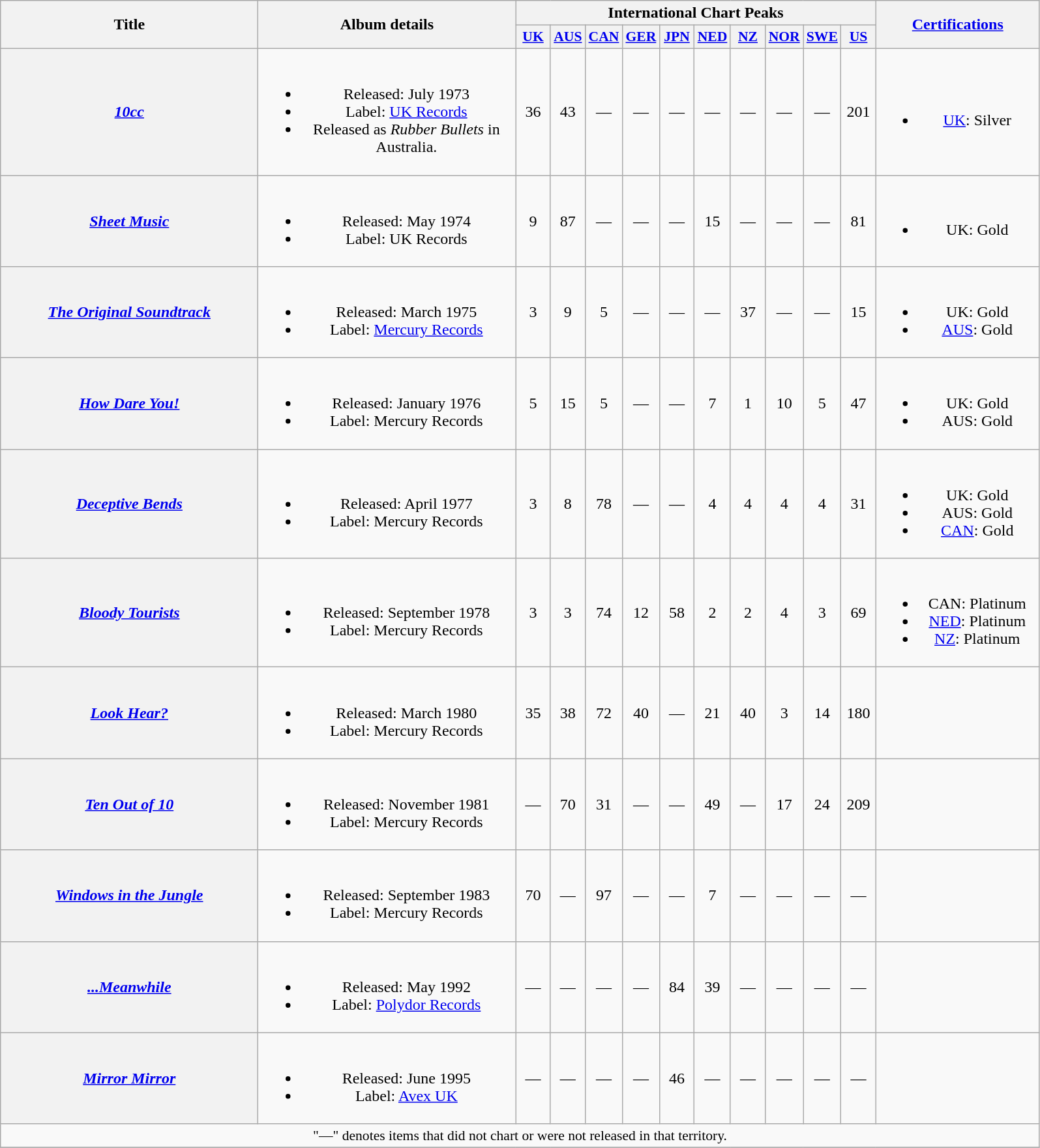<table class="wikitable plainrowheaders" style="text-align:center;">
<tr>
<th scope="col" rowspan="2" style="width:16em;">Title</th>
<th scope="col" rowspan="2" style="width:16em;">Album details</th>
<th scope="col" colspan="10">International Chart Peaks</th>
<th rowspan="2" style="width:10em;"><a href='#'>Certifications</a></th>
</tr>
<tr>
<th style="width:2em;font-size:90%;"><a href='#'>UK</a><br></th>
<th style="width:2em;font-size:90%;"><a href='#'>AUS</a><br></th>
<th style="width:2em;font-size:90%;"><a href='#'>CAN</a><br></th>
<th style="width:2em;font-size:90%;"><a href='#'>GER</a><br></th>
<th style="width:2em;font-size:90%;"><a href='#'>JPN</a><br></th>
<th style="width:2em;font-size:90%;"><a href='#'>NED</a><br></th>
<th style="width:2em;font-size:90%;"><a href='#'>NZ</a><br></th>
<th style="width:2em;font-size:90%;"><a href='#'>NOR</a><br></th>
<th style="width:2em;font-size:90%;"><a href='#'>SWE</a><br></th>
<th style="width:2em;font-size:90%;"><a href='#'>US</a><br></th>
</tr>
<tr>
<th scope="row"><em><a href='#'>10cc</a></em></th>
<td><br><ul><li>Released: July 1973</li><li>Label: <a href='#'>UK Records</a></li><li>Released as <em>Rubber Bullets</em> in Australia.</li></ul></td>
<td>36</td>
<td>43</td>
<td>—</td>
<td>—</td>
<td>—</td>
<td>—</td>
<td>—</td>
<td>—</td>
<td>—</td>
<td>201</td>
<td><br><ul><li><a href='#'>UK</a>: Silver</li></ul></td>
</tr>
<tr>
<th scope="row"><em><a href='#'>Sheet Music</a></em></th>
<td><br><ul><li>Released: May 1974</li><li>Label: UK Records</li></ul></td>
<td>9</td>
<td>87</td>
<td>—</td>
<td>—</td>
<td>—</td>
<td>15</td>
<td>—</td>
<td>—</td>
<td>—</td>
<td>81</td>
<td><br><ul><li>UK: Gold</li></ul></td>
</tr>
<tr>
<th scope="row"><em><a href='#'>The Original Soundtrack</a></em></th>
<td><br><ul><li>Released: March 1975</li><li>Label: <a href='#'>Mercury Records</a></li></ul></td>
<td>3</td>
<td>9</td>
<td>5</td>
<td>—</td>
<td>—</td>
<td>—</td>
<td>37</td>
<td>—</td>
<td>—</td>
<td>15</td>
<td><br><ul><li>UK: Gold</li><li><a href='#'>AUS</a>: Gold</li></ul></td>
</tr>
<tr>
<th scope="row"><em><a href='#'>How Dare You!</a></em></th>
<td><br><ul><li>Released: January 1976</li><li>Label: Mercury Records</li></ul></td>
<td>5</td>
<td>15</td>
<td>5</td>
<td>—</td>
<td>—</td>
<td>7</td>
<td>1</td>
<td>10</td>
<td>5</td>
<td>47</td>
<td><br><ul><li>UK: Gold</li><li>AUS: Gold</li></ul></td>
</tr>
<tr>
<th scope="row"><em><a href='#'>Deceptive Bends</a></em></th>
<td><br><ul><li>Released: April 1977</li><li>Label: Mercury Records</li></ul></td>
<td>3</td>
<td>8</td>
<td>78</td>
<td>—</td>
<td>—</td>
<td>4</td>
<td>4</td>
<td>4</td>
<td>4</td>
<td>31</td>
<td><br><ul><li>UK: Gold</li><li>AUS: Gold</li><li><a href='#'>CAN</a>: Gold</li></ul></td>
</tr>
<tr>
<th scope="row"><em><a href='#'>Bloody Tourists</a></em></th>
<td><br><ul><li>Released: September 1978</li><li>Label: Mercury Records</li></ul></td>
<td>3</td>
<td>3</td>
<td>74</td>
<td>12</td>
<td>58</td>
<td>2</td>
<td>2</td>
<td>4</td>
<td>3</td>
<td>69</td>
<td><br><ul><li>CAN: Platinum</li><li><a href='#'>NED</a>: Platinum</li><li><a href='#'>NZ</a>: Platinum</li></ul></td>
</tr>
<tr>
<th scope="row"><em><a href='#'>Look Hear?</a></em></th>
<td><br><ul><li>Released: March 1980</li><li>Label: Mercury Records</li></ul></td>
<td>35</td>
<td>38</td>
<td>72</td>
<td>40</td>
<td>—</td>
<td>21</td>
<td>40</td>
<td>3</td>
<td>14</td>
<td>180</td>
<td></td>
</tr>
<tr>
<th scope="row"><em><a href='#'>Ten Out of 10</a></em></th>
<td><br><ul><li>Released: November 1981</li><li>Label: Mercury Records</li></ul></td>
<td>—</td>
<td>70</td>
<td>31</td>
<td>—</td>
<td>—</td>
<td>49</td>
<td>—</td>
<td>17</td>
<td>24</td>
<td>209</td>
<td></td>
</tr>
<tr>
<th scope="row"><em><a href='#'>Windows in the Jungle</a></em></th>
<td><br><ul><li>Released: September 1983</li><li>Label: Mercury Records</li></ul></td>
<td>70</td>
<td>—</td>
<td>97</td>
<td>—</td>
<td>—</td>
<td>7</td>
<td>—</td>
<td>—</td>
<td>—</td>
<td>—</td>
<td></td>
</tr>
<tr>
<th scope="row"><em><a href='#'>...Meanwhile</a></em></th>
<td><br><ul><li>Released: May 1992</li><li>Label: <a href='#'>Polydor Records</a></li></ul></td>
<td>—</td>
<td>—</td>
<td>—</td>
<td>—</td>
<td>84</td>
<td>39</td>
<td>—</td>
<td>—</td>
<td>—</td>
<td>—</td>
<td></td>
</tr>
<tr>
<th scope="row"><em><a href='#'>Mirror Mirror</a></em></th>
<td><br><ul><li>Released: June 1995</li><li>Label: <a href='#'>Avex UK</a></li></ul></td>
<td>—</td>
<td>—</td>
<td>—</td>
<td>—</td>
<td>46</td>
<td>—</td>
<td>—</td>
<td>—</td>
<td>—</td>
<td>—</td>
<td></td>
</tr>
<tr>
<td align="center" colspan="15" style="font-size:90%">"—" denotes items that did not chart or were not released in that territory.</td>
</tr>
<tr>
</tr>
</table>
